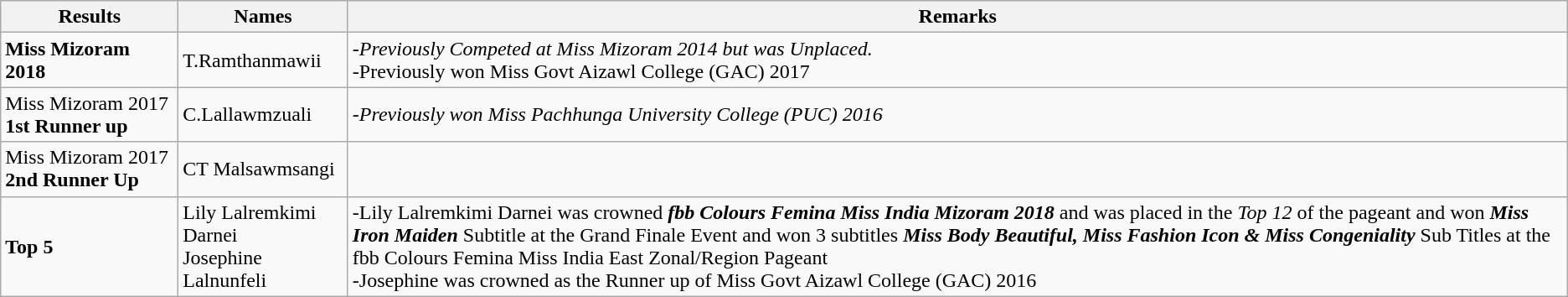<table class="wikitable">
<tr>
<th>Results</th>
<th>Names</th>
<th>Remarks</th>
</tr>
<tr>
<td><strong>Miss Mizoram 2018</strong></td>
<td>T.Ramthanmawii</td>
<td><em>-Previously Competed at Miss Mizoram 2014 but was Unplaced.</em><br>-Previously won Miss Govt Aizawl College (GAC) 2017</td>
</tr>
<tr>
<td>Miss Mizoram 2017 <strong>1st Runner up</strong></td>
<td>C.Lallawmzuali</td>
<td><em>-Previously won Miss Pachhunga University College (PUC) 2016</em></td>
</tr>
<tr>
<td>Miss Mizoram 2017 <strong>2nd Runner Up</strong></td>
<td>CT Malsawmsangi</td>
<td></td>
</tr>
<tr>
<td><strong>Top 5</strong></td>
<td>Lily Lalremkimi Darnei <br>Josephine Lalnunfeli</td>
<td>-Lily Lalremkimi Darnei was crowned <strong><em>fbb Colours Femina Miss India Mizoram 2018</em></strong> and was placed in the <em>Top 12</em> of the pageant and won <strong><em>Miss Iron Maiden</em></strong> Subtitle at the Grand Finale Event and won 3 subtitles <strong><em>Miss Body Beautiful, Miss Fashion Icon & Miss Congeniality</em></strong> Sub Titles at the fbb Colours Femina Miss India East Zonal/Region Pageant<br>-Josephine was crowned as the Runner up of Miss Govt Aizawl College (GAC) 2016</td>
</tr>
</table>
